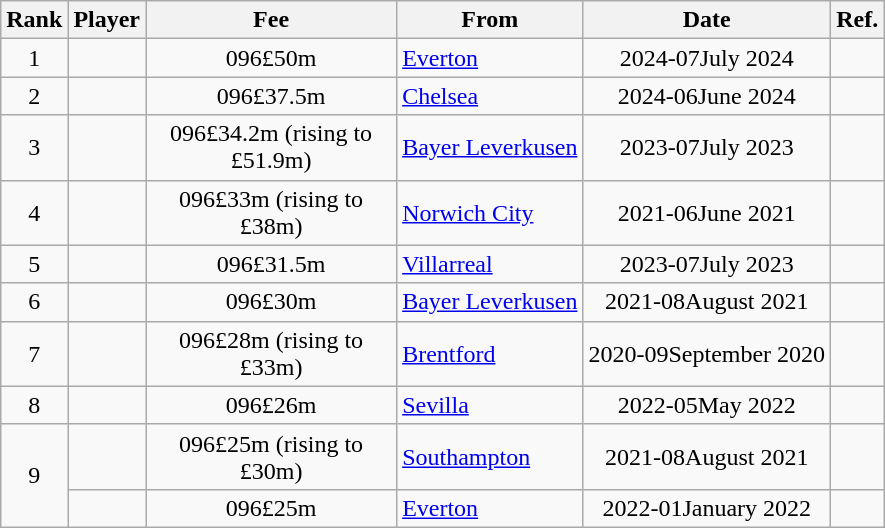<table class="wikitable sortable" style="text-align: center;">
<tr>
<th>Rank</th>
<th>Player</th>
<th style="width: 10em;">Fee</th>
<th>From</th>
<th>Date</th>
<th class="unsortable">Ref.</th>
</tr>
<tr>
<td>1</td>
<td style="text-align:left;"> </td>
<td><span>096</span>£50m</td>
<td style="text-align:left;"> <a href='#'>Everton</a></td>
<td><span>2024-07</span>July 2024</td>
<td></td>
</tr>
<tr>
<td>2</td>
<td style="text-align:left;"> </td>
<td><span>096</span>£37.5m</td>
<td style="text-align:left;"> <a href='#'>Chelsea</a></td>
<td><span>2024-06</span>June 2024</td>
<td></td>
</tr>
<tr>
<td>3</td>
<td style="text-align:left;"> </td>
<td><span>096</span>£34.2m (rising to £51.9m)</td>
<td style="text-align:left;"> <a href='#'>Bayer Leverkusen</a></td>
<td><span>2023-07</span>July 2023</td>
<td></td>
</tr>
<tr>
<td>4</td>
<td style="text-align:left;"> </td>
<td><span>096</span>£33m (rising to £38m)</td>
<td style="text-align:left;"> <a href='#'>Norwich City</a></td>
<td><span>2021-06</span>June 2021</td>
<td></td>
</tr>
<tr>
<td>5</td>
<td style="text-align:left;"> </td>
<td><span>096</span>£31.5m</td>
<td style="text-align:left;"> <a href='#'>Villarreal</a></td>
<td><span>2023-07</span>July 2023</td>
<td></td>
</tr>
<tr>
<td>6</td>
<td style="text-align:left;"> </td>
<td><span>096</span>£30m</td>
<td style="text-align:left;"> <a href='#'>Bayer Leverkusen</a></td>
<td><span>2021-08</span>August 2021</td>
<td></td>
</tr>
<tr>
<td>7</td>
<td style="text-align:left;"> </td>
<td><span>096</span>£28m (rising to £33m)</td>
<td style="text-align:left;"> <a href='#'>Brentford</a></td>
<td><span>2020-09</span>September 2020</td>
<td></td>
</tr>
<tr>
<td>8</td>
<td style="text-align:left;"> </td>
<td><span>096</span>£26m</td>
<td style="text-align:left;"> <a href='#'>Sevilla</a></td>
<td><span>2022-05</span>May 2022</td>
<td></td>
</tr>
<tr>
<td rowspan="2">9</td>
<td style="text-align:left;"> </td>
<td><span>096</span>£25m (rising to £30m)</td>
<td style="text-align:left;"> <a href='#'>Southampton</a></td>
<td><span>2021-08</span>August 2021</td>
<td></td>
</tr>
<tr>
<td style="text-align:left;"> </td>
<td><span>096</span>£25m</td>
<td style="text-align:left;"> <a href='#'>Everton</a></td>
<td><span>2022-01</span>January 2022</td>
<td></td>
</tr>
</table>
